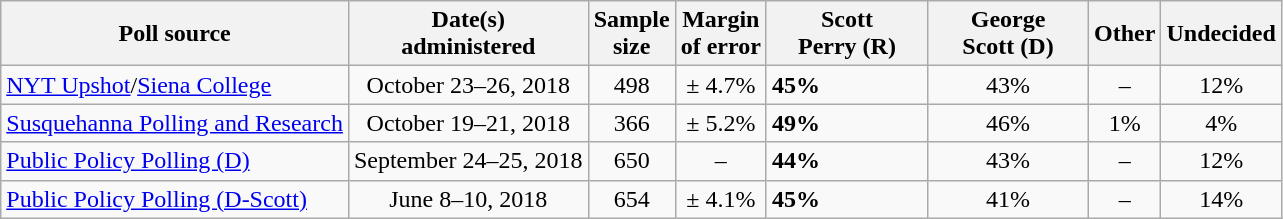<table class="wikitable">
<tr>
<th>Poll source</th>
<th>Date(s)<br>administered</th>
<th>Sample<br>size</th>
<th>Margin<br>of error</th>
<th style="width:100px;">Scott<br>Perry (R)</th>
<th style="width:100px;">George<br>Scott (D)</th>
<th>Other</th>
<th>Undecided</th>
</tr>
<tr>
<td><a href='#'>NYT Upshot</a>/<a href='#'>Siena College</a></td>
<td align=center>October 23–26, 2018</td>
<td align=center>498</td>
<td align=center>± 4.7%</td>
<td><strong>45%</strong></td>
<td align=center>43%</td>
<td align=center>–</td>
<td align=center>12%</td>
</tr>
<tr>
<td><a href='#'>Susquehanna Polling and Research</a></td>
<td align=center>October 19–21, 2018</td>
<td align=center>366</td>
<td align=center>± 5.2%</td>
<td><strong>49%</strong></td>
<td align=center>46%</td>
<td align=center>1%</td>
<td align=center>4%</td>
</tr>
<tr>
<td><a href='#'>Public Policy Polling (D)</a></td>
<td align=center>September 24–25, 2018</td>
<td align=center>650</td>
<td align=center>–</td>
<td><strong>44%</strong></td>
<td align=center>43%</td>
<td align=center>–</td>
<td align=center>12%</td>
</tr>
<tr>
<td><a href='#'>Public Policy Polling (D-Scott)</a></td>
<td align=center>June 8–10, 2018</td>
<td align=center>654</td>
<td align=center>± 4.1%</td>
<td><strong>45%</strong></td>
<td align=center>41%</td>
<td align=center>–</td>
<td align=center>14%</td>
</tr>
</table>
